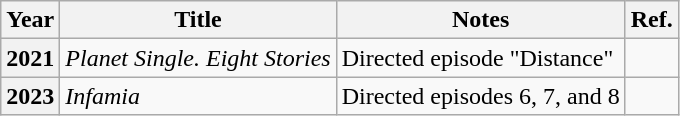<table class="wikitable sortable plainrowheaders">
<tr>
<th scope="col">Year</th>
<th scope="col">Title</th>
<th scope="col">Notes</th>
<th scope="col">Ref.</th>
</tr>
<tr>
<th scope="row">2021</th>
<td><em>Planet Single. Eight Stories</em></td>
<td>Directed episode "Distance"</td>
<td align="center"></td>
</tr>
<tr>
<th scope="row">2023</th>
<td><em>Infamia</em></td>
<td>Directed episodes 6, 7, and 8</td>
<td align="center"></td>
</tr>
</table>
